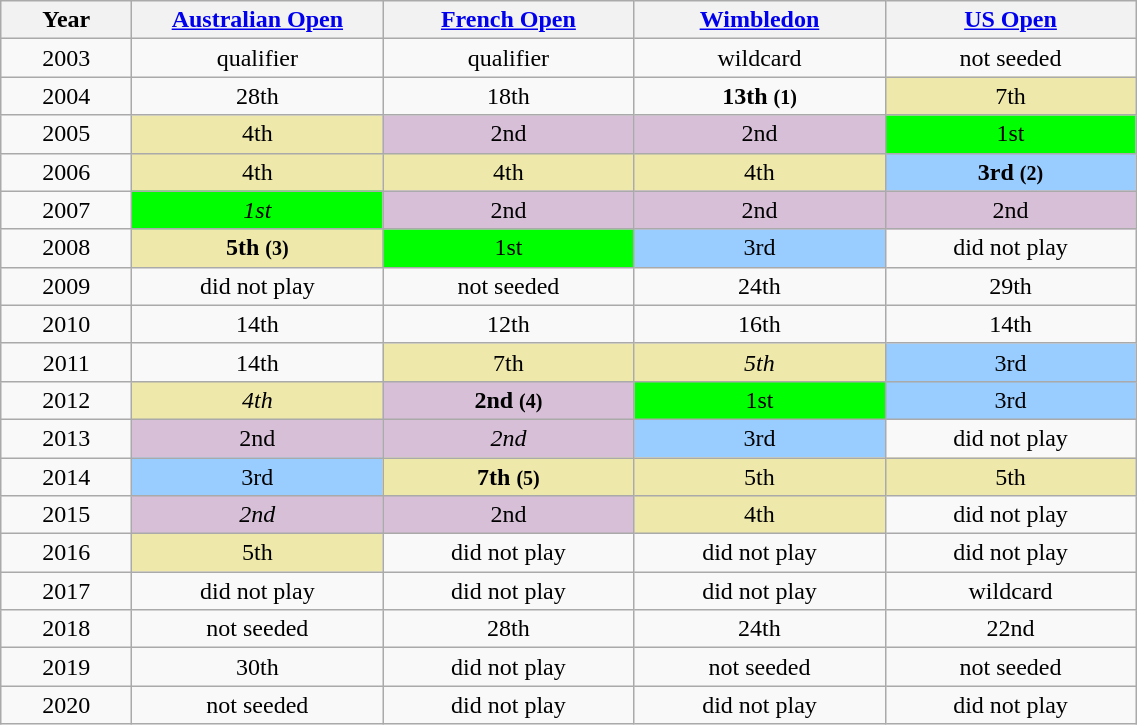<table class="wikitable" style="text-align:center">
<tr>
<th width="80">Year</th>
<th width="160"><a href='#'>Australian Open</a></th>
<th width="160"><a href='#'>French Open</a></th>
<th width="160"><a href='#'>Wimbledon</a></th>
<th width="160"><a href='#'>US Open</a></th>
</tr>
<tr>
<td>2003</td>
<td>qualifier</td>
<td>qualifier</td>
<td>wildcard</td>
<td>not seeded</td>
</tr>
<tr>
<td>2004</td>
<td>28th</td>
<td>18th</td>
<td><strong>13th <small>(1)</small></strong></td>
<td bgcolor=eee8aa>7th</td>
</tr>
<tr>
<td>2005</td>
<td bgcolor=eee8aa>4th</td>
<td bgcolor=thistle>2nd</td>
<td bgcolor=thistle>2nd</td>
<td bgcolor=lime>1st</td>
</tr>
<tr>
<td>2006</td>
<td bgcolor=eee8aa>4th</td>
<td bgcolor=eee8aa>4th</td>
<td bgcolor=eee8aa>4th</td>
<td bgcolor=99ccff><strong>3rd <small>(2)</small></strong></td>
</tr>
<tr>
<td>2007</td>
<td bgcolor=lime><em>1st</em></td>
<td bgcolor=thistle>2nd</td>
<td bgcolor=thistle>2nd</td>
<td bgcolor=thistle>2nd</td>
</tr>
<tr>
<td>2008</td>
<td bgcolor=eee8aa><strong>5th <small>(3)</small></strong></td>
<td bgcolor=lime>1st</td>
<td bgcolor=99ccff>3rd</td>
<td>did not play</td>
</tr>
<tr>
<td>2009</td>
<td>did not play</td>
<td>not seeded</td>
<td>24th</td>
<td>29th</td>
</tr>
<tr>
<td>2010</td>
<td>14th</td>
<td>12th</td>
<td>16th</td>
<td>14th</td>
</tr>
<tr>
<td>2011</td>
<td>14th</td>
<td bgcolor=eee8aa>7th</td>
<td bgcolor=eee8aa><em>5th</em></td>
<td bgcolor=99ccff>3rd</td>
</tr>
<tr>
<td>2012</td>
<td bgcolor=eee8aa><em>4th</em></td>
<td bgcolor=thistle><strong>2nd <small>(4)</small></strong></td>
<td bgcolor=lime>1st</td>
<td bgcolor=99ccff>3rd</td>
</tr>
<tr>
<td>2013</td>
<td bgcolor=thistle>2nd</td>
<td bgcolor=thistle><em>2nd</em></td>
<td bgcolor=99ccff>3rd</td>
<td bgcolor=>did not play</td>
</tr>
<tr>
<td>2014</td>
<td bgcolor=99ccff>3rd</td>
<td bgcolor=eee8aa><strong>7th <small>(5)</small></strong></td>
<td bgcolor=eee8aa>5th</td>
<td bgcolor=eee8aa>5th</td>
</tr>
<tr>
<td>2015</td>
<td bgcolor=thistle><em>2nd</em></td>
<td bgcolor=thistle>2nd</td>
<td bgcolor=eee8aa>4th</td>
<td>did not play</td>
</tr>
<tr>
<td>2016</td>
<td bgcolor=eee8aa>5th</td>
<td>did not play</td>
<td>did not play</td>
<td>did not play</td>
</tr>
<tr>
<td>2017</td>
<td>did not play</td>
<td>did not play</td>
<td>did not play</td>
<td>wildcard</td>
</tr>
<tr>
<td>2018</td>
<td>not seeded</td>
<td>28th</td>
<td>24th</td>
<td>22nd</td>
</tr>
<tr>
<td>2019</td>
<td>30th</td>
<td>did not play</td>
<td>not seeded</td>
<td>not seeded</td>
</tr>
<tr>
<td>2020</td>
<td>not seeded</td>
<td>did not play</td>
<td>did not play</td>
<td>did not play</td>
</tr>
</table>
